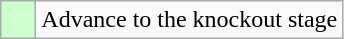<table class="wikitable">
<tr>
<td style="background:#ccffcc;">    </td>
<td>Advance to the knockout stage</td>
</tr>
</table>
